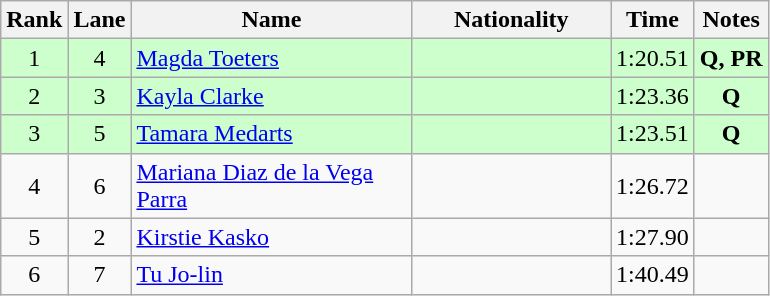<table class="wikitable sortable" style="text-align:center">
<tr>
<th>Rank</th>
<th>Lane</th>
<th style="width:180px">Name</th>
<th style="width:125px">Nationality</th>
<th>Time</th>
<th>Notes</th>
</tr>
<tr style="background:#cfc;">
<td>1</td>
<td>4</td>
<td style="text-align:left;"><a href='#'>Magda Toeters</a></td>
<td style="text-align:left;"></td>
<td>1:20.51</td>
<td><strong>Q, PR</strong></td>
</tr>
<tr style="background:#cfc;">
<td>2</td>
<td>3</td>
<td style="text-align:left;"><a href='#'>Kayla Clarke</a></td>
<td style="text-align:left;"></td>
<td>1:23.36</td>
<td><strong>Q</strong></td>
</tr>
<tr style="background:#cfc;">
<td>3</td>
<td>5</td>
<td style="text-align:left;"><a href='#'>Tamara Medarts</a></td>
<td style="text-align:left;"></td>
<td>1:23.51</td>
<td><strong>Q</strong></td>
</tr>
<tr>
<td>4</td>
<td>6</td>
<td style="text-align:left;"><a href='#'>Mariana Diaz de la Vega Parra</a></td>
<td style="text-align:left;"></td>
<td>1:26.72</td>
<td></td>
</tr>
<tr>
<td>5</td>
<td>2</td>
<td style="text-align:left;"><a href='#'>Kirstie Kasko</a></td>
<td style="text-align:left;"></td>
<td>1:27.90</td>
<td></td>
</tr>
<tr>
<td>6</td>
<td>7</td>
<td style="text-align:left;"><a href='#'>Tu Jo-lin</a></td>
<td style="text-align:left;"></td>
<td>1:40.49</td>
<td></td>
</tr>
</table>
